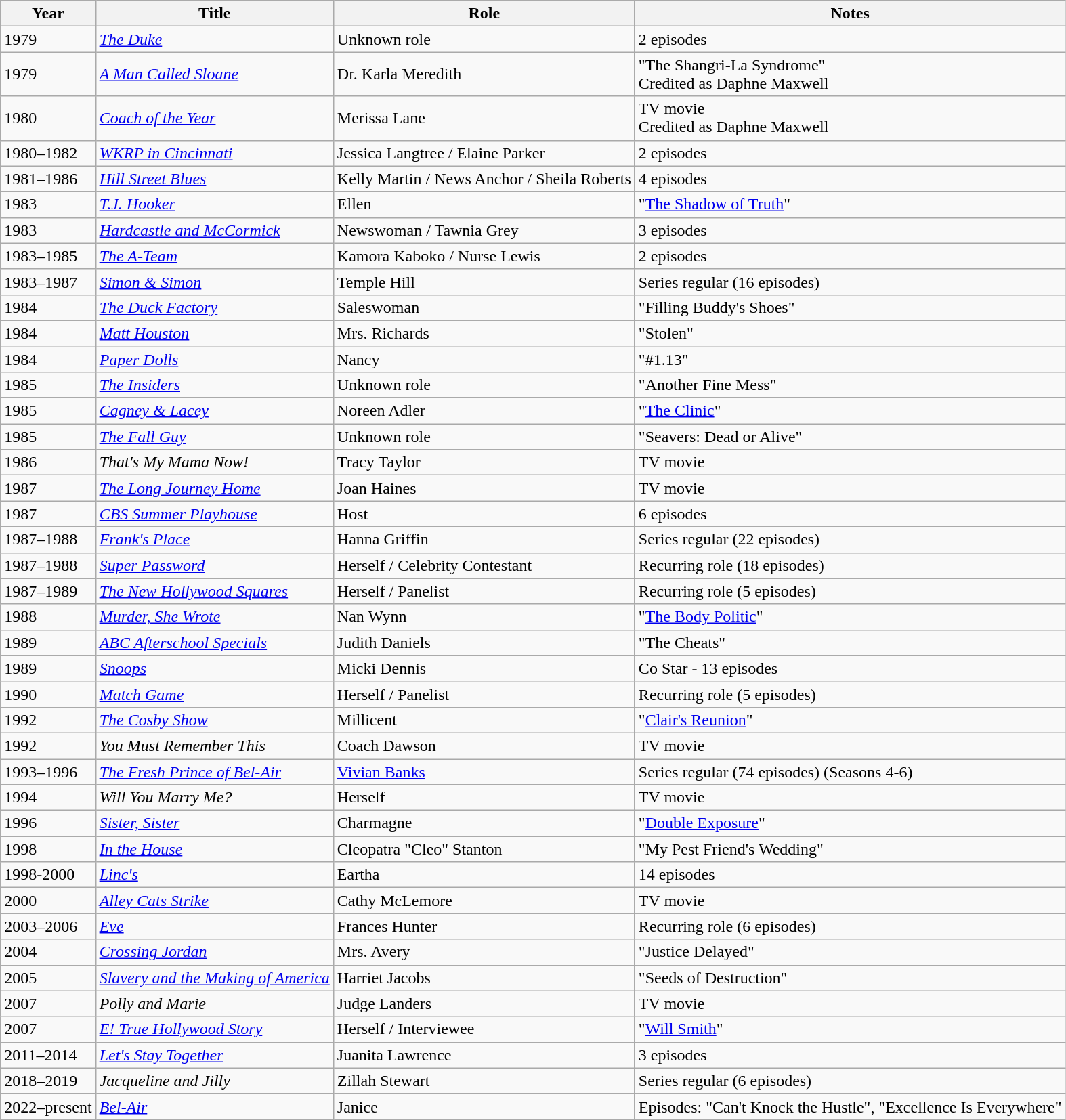<table class="wikitable">
<tr>
<th>Year</th>
<th>Title</th>
<th>Role</th>
<th>Notes</th>
</tr>
<tr>
<td>1979</td>
<td><em><a href='#'>The Duke</a></em></td>
<td>Unknown role</td>
<td>2 episodes</td>
</tr>
<tr>
<td>1979</td>
<td><em><a href='#'>A Man Called Sloane</a></em></td>
<td>Dr. Karla Meredith</td>
<td>"The Shangri-La Syndrome"<br>Credited as Daphne Maxwell</td>
</tr>
<tr>
<td>1980</td>
<td><em><a href='#'>Coach of the Year</a></em></td>
<td>Merissa Lane</td>
<td>TV movie<br>Credited as Daphne Maxwell</td>
</tr>
<tr>
<td>1980–1982</td>
<td><em><a href='#'>WKRP in Cincinnati</a></em></td>
<td>Jessica Langtree / Elaine Parker</td>
<td>2 episodes</td>
</tr>
<tr>
<td>1981–1986</td>
<td><em><a href='#'>Hill Street Blues</a></em></td>
<td>Kelly Martin / News Anchor / Sheila Roberts</td>
<td>4 episodes</td>
</tr>
<tr>
<td>1983</td>
<td><em><a href='#'>T.J. Hooker</a></em></td>
<td>Ellen</td>
<td>"<a href='#'>The Shadow of Truth</a>"</td>
</tr>
<tr>
<td>1983</td>
<td><em><a href='#'>Hardcastle and McCormick</a></em></td>
<td>Newswoman / Tawnia Grey</td>
<td>3 episodes</td>
</tr>
<tr>
<td>1983–1985</td>
<td><em><a href='#'>The A-Team</a></em></td>
<td>Kamora Kaboko / Nurse Lewis</td>
<td>2 episodes</td>
</tr>
<tr>
<td>1983–1987</td>
<td><em><a href='#'>Simon & Simon</a></em></td>
<td>Temple Hill</td>
<td>Series regular (16 episodes)</td>
</tr>
<tr>
<td>1984</td>
<td><em><a href='#'>The Duck Factory</a></em></td>
<td>Saleswoman</td>
<td>"Filling Buddy's Shoes"</td>
</tr>
<tr>
<td>1984</td>
<td><em><a href='#'>Matt Houston</a></em></td>
<td>Mrs. Richards</td>
<td>"Stolen"</td>
</tr>
<tr>
<td>1984</td>
<td><em><a href='#'>Paper Dolls</a></em></td>
<td>Nancy</td>
<td>"#1.13"</td>
</tr>
<tr>
<td>1985</td>
<td><em><a href='#'>The Insiders</a></em></td>
<td>Unknown role</td>
<td>"Another Fine Mess"</td>
</tr>
<tr>
<td>1985</td>
<td><em><a href='#'>Cagney & Lacey</a></em></td>
<td>Noreen Adler</td>
<td>"<a href='#'>The Clinic</a>"</td>
</tr>
<tr>
<td>1985</td>
<td><em><a href='#'>The Fall Guy</a></em></td>
<td>Unknown role</td>
<td>"Seavers: Dead or Alive"</td>
</tr>
<tr>
<td>1986</td>
<td><em>That's My Mama Now!</em></td>
<td>Tracy Taylor</td>
<td>TV movie</td>
</tr>
<tr>
<td>1987</td>
<td><em><a href='#'>The Long Journey Home</a></em></td>
<td>Joan Haines</td>
<td>TV movie</td>
</tr>
<tr>
<td>1987</td>
<td><em><a href='#'>CBS Summer Playhouse</a></em></td>
<td>Host</td>
<td>6 episodes</td>
</tr>
<tr>
<td>1987–1988</td>
<td><em><a href='#'>Frank's Place</a></em></td>
<td>Hanna Griffin</td>
<td>Series regular (22 episodes)</td>
</tr>
<tr>
<td>1987–1988</td>
<td><em><a href='#'>Super Password</a></em></td>
<td>Herself / Celebrity Contestant</td>
<td>Recurring role (18 episodes)</td>
</tr>
<tr>
<td>1987–1989</td>
<td><em><a href='#'>The New Hollywood Squares</a></em></td>
<td>Herself / Panelist</td>
<td>Recurring role (5 episodes)</td>
</tr>
<tr>
<td>1988</td>
<td><em><a href='#'>Murder, She Wrote</a></em></td>
<td>Nan Wynn</td>
<td>"<a href='#'>The Body Politic</a>"</td>
</tr>
<tr>
<td>1989</td>
<td><em><a href='#'>ABC Afterschool Specials</a></em></td>
<td>Judith Daniels</td>
<td>"The Cheats"</td>
</tr>
<tr>
<td>1989</td>
<td><em><a href='#'>Snoops</a></em></td>
<td>Micki Dennis</td>
<td>Co Star - 13 episodes</td>
</tr>
<tr>
<td>1990</td>
<td><em><a href='#'>Match Game</a></em></td>
<td>Herself / Panelist</td>
<td>Recurring role (5 episodes)</td>
</tr>
<tr>
<td>1992</td>
<td><em><a href='#'>The Cosby Show</a></em></td>
<td>Millicent</td>
<td>"<a href='#'>Clair's Reunion</a>"</td>
</tr>
<tr>
<td>1992</td>
<td><em>You Must Remember This</em></td>
<td>Coach Dawson</td>
<td>TV movie</td>
</tr>
<tr>
<td>1993–1996</td>
<td><em><a href='#'>The Fresh Prince of Bel-Air</a></em></td>
<td><a href='#'>Vivian Banks</a></td>
<td>Series regular (74 episodes) (Seasons 4-6)</td>
</tr>
<tr>
<td>1994</td>
<td><em>Will You Marry Me?</em></td>
<td>Herself</td>
<td>TV movie</td>
</tr>
<tr>
<td>1996</td>
<td><em><a href='#'>Sister, Sister</a></em></td>
<td>Charmagne</td>
<td>"<a href='#'>Double Exposure</a>"</td>
</tr>
<tr>
<td>1998</td>
<td><em><a href='#'>In the House</a></em></td>
<td>Cleopatra "Cleo" Stanton</td>
<td>"My Pest Friend's Wedding"</td>
</tr>
<tr>
<td>1998-2000</td>
<td><em><a href='#'>Linc's</a></em></td>
<td>Eartha</td>
<td>14 episodes</td>
</tr>
<tr>
<td>2000</td>
<td><em><a href='#'>Alley Cats Strike</a></em></td>
<td>Cathy McLemore</td>
<td>TV movie</td>
</tr>
<tr>
<td>2003–2006</td>
<td><em><a href='#'>Eve</a></em></td>
<td>Frances Hunter</td>
<td>Recurring role (6 episodes)</td>
</tr>
<tr>
<td>2004</td>
<td><em><a href='#'>Crossing Jordan</a></em></td>
<td>Mrs. Avery</td>
<td>"Justice Delayed"</td>
</tr>
<tr>
<td>2005</td>
<td><em><a href='#'>Slavery and the Making of America</a></em></td>
<td>Harriet Jacobs</td>
<td>"Seeds of Destruction"</td>
</tr>
<tr>
<td>2007</td>
<td><em>Polly and Marie</em></td>
<td>Judge Landers</td>
<td>TV movie</td>
</tr>
<tr>
<td>2007</td>
<td><em><a href='#'>E! True Hollywood Story</a></em></td>
<td>Herself / Interviewee</td>
<td>"<a href='#'>Will Smith</a>"</td>
</tr>
<tr>
<td>2011–2014</td>
<td><em><a href='#'>Let's Stay Together</a></em></td>
<td>Juanita Lawrence</td>
<td>3 episodes</td>
</tr>
<tr>
<td>2018–2019</td>
<td><em>Jacqueline and Jilly</em></td>
<td>Zillah Stewart</td>
<td>Series regular (6 episodes)</td>
</tr>
<tr>
<td>2022–present</td>
<td><em><a href='#'>Bel-Air</a></em></td>
<td>Janice</td>
<td>Episodes: "Can't Knock the Hustle", "Excellence Is Everywhere"</td>
</tr>
</table>
